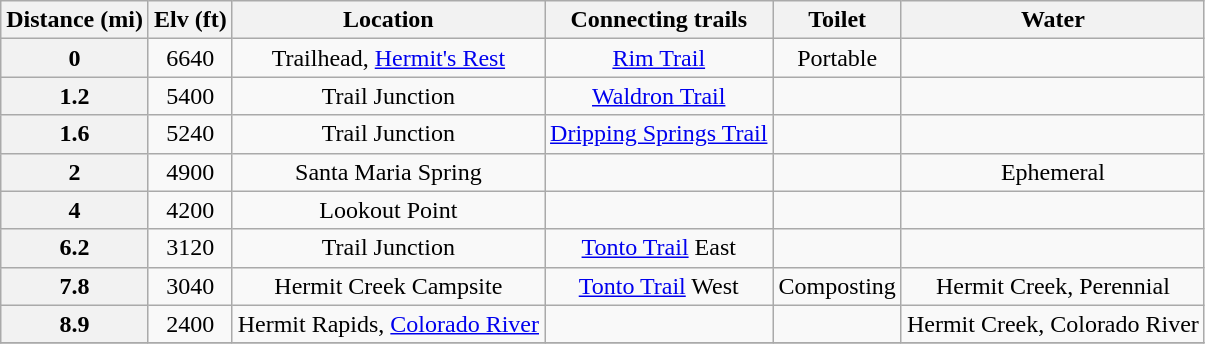<table class="wikitable" style="text-align:center">
<tr>
<th>Distance (mi)</th>
<th>Elv (ft)</th>
<th>Location</th>
<th>Connecting trails</th>
<th>Toilet</th>
<th>Water</th>
</tr>
<tr>
<th>0</th>
<td>6640</td>
<td>Trailhead, <a href='#'>Hermit's Rest</a></td>
<td><a href='#'>Rim Trail</a></td>
<td>Portable</td>
<td></td>
</tr>
<tr>
<th>1.2</th>
<td>5400</td>
<td>Trail Junction</td>
<td><a href='#'>Waldron Trail</a></td>
<td></td>
<td></td>
</tr>
<tr>
<th>1.6</th>
<td>5240</td>
<td>Trail Junction</td>
<td><a href='#'>Dripping Springs Trail</a></td>
<td></td>
<td></td>
</tr>
<tr>
<th>2</th>
<td>4900</td>
<td>Santa Maria Spring</td>
<td></td>
<td></td>
<td>Ephemeral</td>
</tr>
<tr>
<th>4</th>
<td>4200</td>
<td>Lookout Point</td>
<td></td>
<td></td>
<td></td>
</tr>
<tr>
<th>6.2</th>
<td>3120</td>
<td>Trail Junction</td>
<td><a href='#'>Tonto Trail</a> East</td>
<td></td>
<td></td>
</tr>
<tr>
<th>7.8</th>
<td>3040</td>
<td>Hermit Creek Campsite</td>
<td><a href='#'>Tonto Trail</a> West</td>
<td>Composting</td>
<td>Hermit Creek, Perennial</td>
</tr>
<tr>
<th>8.9</th>
<td>2400</td>
<td>Hermit Rapids, <a href='#'>Colorado River</a></td>
<td></td>
<td></td>
<td>Hermit Creek, Colorado River</td>
</tr>
<tr>
</tr>
</table>
